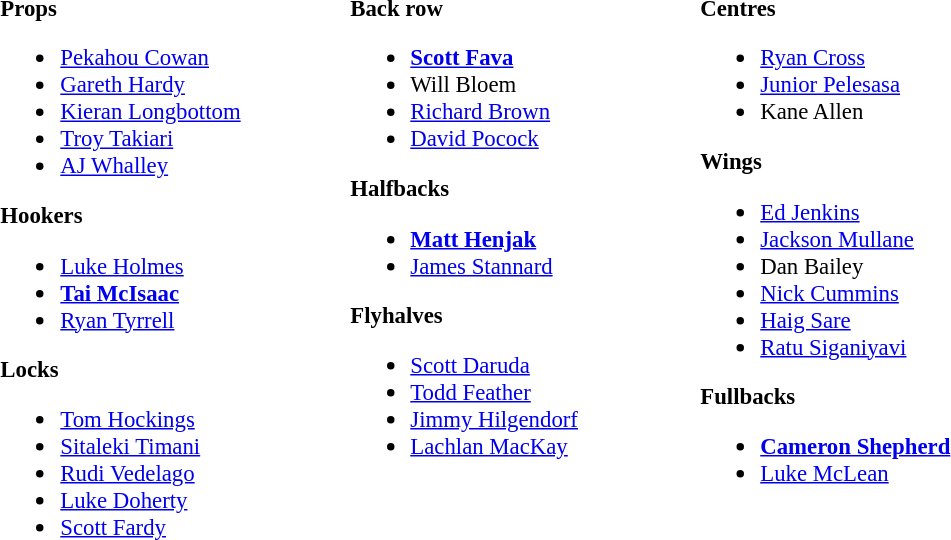<table class="toccolours" width="700" style="border-collapse: collapse;">
<tr>
<td width="3%"> </td>
<td width="30%" style="font-size: 95%;" valign="top"><br><strong>Props</strong><ul><li><a href='#'>Pekahou Cowan</a></li><li><a href='#'>Gareth Hardy</a></li><li><a href='#'>Kieran Longbottom</a></li><li><a href='#'>Troy Takiari</a></li><li><a href='#'>AJ Whalley</a></li></ul><strong>Hookers</strong><ul><li><a href='#'>Luke Holmes</a></li><li><strong><a href='#'>Tai McIsaac</a></strong></li><li><a href='#'>Ryan Tyrrell</a></li></ul><strong>Locks</strong><ul><li><a href='#'>Tom Hockings</a></li><li><a href='#'>Sitaleki Timani</a></li><li><a href='#'>Rudi Vedelago</a></li><li><a href='#'>Luke Doherty</a></li><li><a href='#'>Scott Fardy</a></li></ul></td>
<td width="3%"> </td>
<td width="30%" style="font-size: 95%;" valign="top"><br><strong>Back row</strong><ul><li><strong><a href='#'>Scott Fava</a></strong></li><li>Will Bloem</li><li><a href='#'>Richard Brown</a></li><li><a href='#'>David Pocock</a></li></ul><strong>Halfbacks</strong><ul><li><strong><a href='#'>Matt Henjak</a></strong></li><li><a href='#'>James Stannard</a></li></ul><strong>Flyhalves</strong><ul><li><a href='#'>Scott Daruda</a></li><li><a href='#'>Todd Feather</a></li><li><a href='#'>Jimmy Hilgendorf</a></li><li><a href='#'>Lachlan MacKay</a></li></ul></td>
<td width="3%"> </td>
<td width="30%" style="font-size: 95%;" valign="top"><br><strong>Centres</strong><ul><li><a href='#'>Ryan Cross</a></li><li><a href='#'>Junior Pelesasa</a></li><li>Kane Allen</li></ul><strong>Wings</strong><ul><li><a href='#'>Ed Jenkins</a></li><li><a href='#'>Jackson Mullane</a></li><li>Dan Bailey</li><li><a href='#'>Nick Cummins</a></li><li><a href='#'>Haig Sare</a></li><li><a href='#'>Ratu Siganiyavi</a></li></ul><strong>Fullbacks</strong><ul><li><strong><a href='#'>Cameron Shepherd</a></strong></li><li><a href='#'>Luke McLean</a></li></ul></td>
</tr>
</table>
